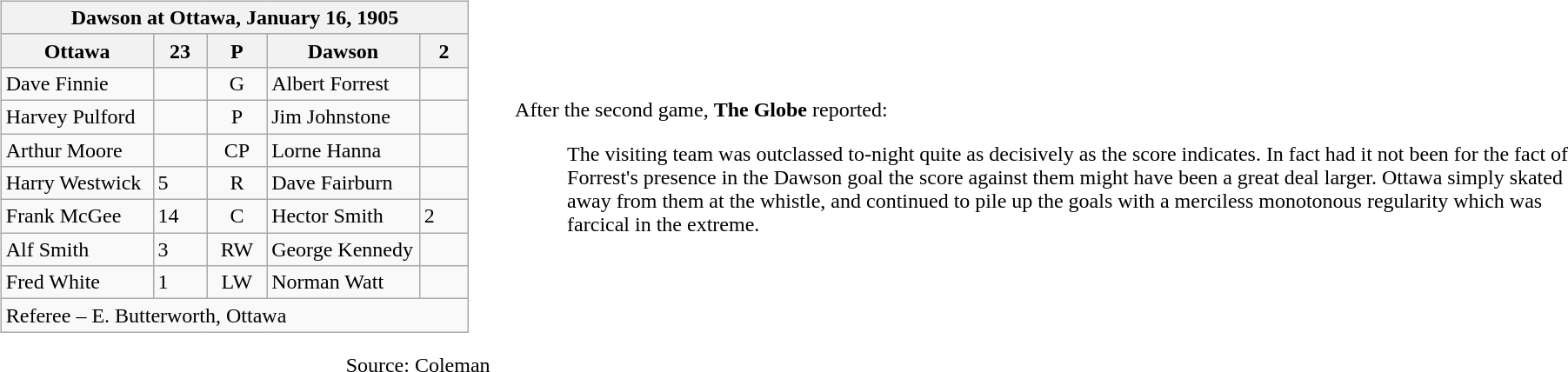<table class="border="0">
<tr>
<td width="30%" align="right"><br> <table class="wikitable">
<tr>
<th colspan="5" align="center">Dawson at Ottawa, January 16, 1905</th>
</tr>
<tr>
<th width=150>Ottawa</th>
<th width=50>23</th>
<th width=50>P</th>
<th width=150>Dawson</th>
<th width=50>2</th>
</tr>
<tr>
<td>Dave Finnie</td>
<td></td>
<td align="center">G</td>
<td>Albert Forrest</td>
<td></td>
</tr>
<tr>
<td>Harvey Pulford</td>
<td></td>
<td align="center">P</td>
<td>Jim Johnstone</td>
<td></td>
</tr>
<tr>
<td>Arthur Moore</td>
<td></td>
<td align="center">CP</td>
<td>Lorne Hanna</td>
<td></td>
</tr>
<tr>
<td>Harry Westwick</td>
<td>5</td>
<td align="center">R</td>
<td>Dave Fairburn</td>
<td></td>
</tr>
<tr>
<td>Frank McGee</td>
<td>14</td>
<td align="center">C</td>
<td>Hector Smith</td>
<td>2</td>
</tr>
<tr>
<td>Alf Smith</td>
<td>3</td>
<td align="center">RW</td>
<td>George Kennedy</td>
<td></td>
</tr>
<tr>
<td>Fred White</td>
<td>1</td>
<td align="center">LW</td>
<td>Norman Watt</td>
<td></td>
</tr>
<tr>
<td colspan="5">Referee – E. Butterworth, Ottawa</td>
</tr>
</table>
Source: Coleman</td>
<td style="padding:1em"><br>
<br>
After the second game, <strong>The Globe</strong> reported:<br><blockquote>The visiting team was outclassed to-night quite as decisively as the score indicates. In fact had it not been for the fact of Forrest's presence in the Dawson goal the score against them might have been a great deal larger. Ottawa simply skated away from them at the whistle, and continued to pile up the goals with a merciless monotonous regularity which was farcical in the extreme.</blockquote></td>
</tr>
<tr>
</tr>
</table>
